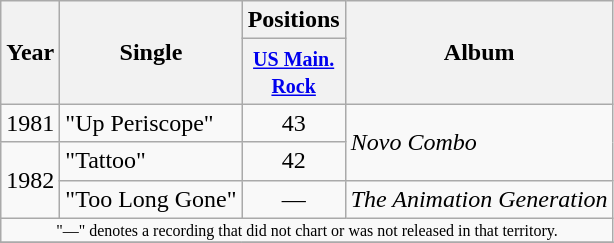<table class="wikitable">
<tr>
<th align="center" rowspan="2">Year</th>
<th align="center" rowspan="2">Single</th>
<th align="center" colspan="1">Positions</th>
<th align="center" rowspan="2">Album</th>
</tr>
<tr>
<th width="40"><small><a href='#'>US
Main. Rock</a><br></small></th>
</tr>
<tr>
<td align="center" rowspan="1">1981</td>
<td align="left" valign="top">"Up Periscope"</td>
<td align="center" valign="top">43</td>
<td align="left" rowspan="2"><em>Novo Combo</em></td>
</tr>
<tr>
<td align="center" rowspan="2">1982</td>
<td align="left">"Tattoo"</td>
<td align="center">42</td>
</tr>
<tr>
<td align="left">"Too Long Gone"</td>
<td align="center">—</td>
<td align="left" rowspan="1"><em>The Animation Generation</em></td>
</tr>
<tr>
<td align="center" colspan="16" style="font-size: 8pt">"—" denotes a recording that did not chart or was not released in that territory.</td>
</tr>
<tr>
</tr>
</table>
